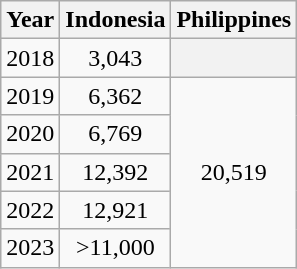<table class="wikitable"style="text-align:center;">
<tr>
<th>Year</th>
<th>Indonesia</th>
<th>Philippines</th>
</tr>
<tr>
<td>2018</td>
<td>3,043</td>
<th></th>
</tr>
<tr>
<td>2019</td>
<td>6,362</td>
<td rowspan="5">20,519</td>
</tr>
<tr>
<td>2020</td>
<td>6,769</td>
</tr>
<tr>
<td>2021</td>
<td>12,392</td>
</tr>
<tr>
<td>2022</td>
<td>12,921</td>
</tr>
<tr>
<td>2023</td>
<td>>11,000</td>
</tr>
</table>
